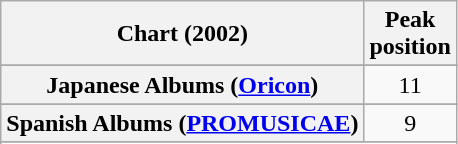<table class="wikitable sortable plainrowheaders" style="text-align:center">
<tr>
<th scope="col">Chart (2002)</th>
<th scope="col">Peak<br>position</th>
</tr>
<tr>
</tr>
<tr>
</tr>
<tr>
</tr>
<tr>
</tr>
<tr>
</tr>
<tr>
</tr>
<tr>
</tr>
<tr>
</tr>
<tr>
</tr>
<tr>
</tr>
<tr>
</tr>
<tr>
</tr>
<tr>
</tr>
<tr>
<th scope="row">Japanese Albums (<a href='#'>Oricon</a>)</th>
<td>11</td>
</tr>
<tr>
</tr>
<tr>
</tr>
<tr>
</tr>
<tr>
<th scope="row">Spanish Albums (<a href='#'>PROMUSICAE</a>)</th>
<td>9</td>
</tr>
<tr>
</tr>
<tr>
</tr>
<tr>
</tr>
<tr>
</tr>
</table>
